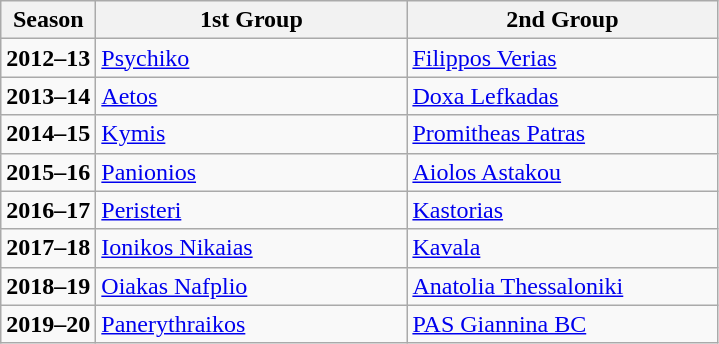<table class="wikitable">
<tr>
<th>Season</th>
<th width="200">1st Group</th>
<th width="200">2nd Group</th>
</tr>
<tr>
<td><strong>2012–13</strong></td>
<td><a href='#'>Psychiko</a></td>
<td><a href='#'>Filippos Verias</a></td>
</tr>
<tr>
<td><strong>2013–14</strong></td>
<td><a href='#'>Aetos</a></td>
<td><a href='#'>Doxa Lefkadas</a></td>
</tr>
<tr>
<td><strong>2014–15</strong></td>
<td><a href='#'>Kymis</a></td>
<td><a href='#'>Promitheas Patras</a></td>
</tr>
<tr>
<td><strong>2015–16</strong></td>
<td><a href='#'>Panionios</a></td>
<td><a href='#'>Aiolos Astakou</a></td>
</tr>
<tr>
<td><strong>2016–17</strong></td>
<td><a href='#'>Peristeri</a></td>
<td><a href='#'>Kastorias</a></td>
</tr>
<tr>
<td><strong>2017–18</strong></td>
<td><a href='#'>Ionikos Nikaias</a></td>
<td><a href='#'>Kavala</a></td>
</tr>
<tr>
<td><strong>2018–19</strong></td>
<td><a href='#'>Oiakas Nafplio</a></td>
<td><a href='#'>Anatolia Thessaloniki</a></td>
</tr>
<tr>
<td><strong>2019–20</strong></td>
<td><a href='#'>Panerythraikos</a></td>
<td><a href='#'>PAS Giannina BC</a></td>
</tr>
</table>
